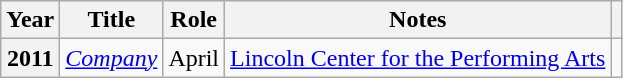<table class="wikitable plainrowheaders sortable" style="margin-right: 0;">
<tr>
<th scope="col">Year</th>
<th scope="col">Title</th>
<th scope="col">Role</th>
<th scope="col" class="unsortable">Notes</th>
<th scope="col" class="unsortable"></th>
</tr>
<tr>
<th scope="row">2011</th>
<td><em><a href='#'>Company</a></em></td>
<td>April</td>
<td><a href='#'>Lincoln Center for the Performing Arts</a></td>
<td align=center></td>
</tr>
</table>
